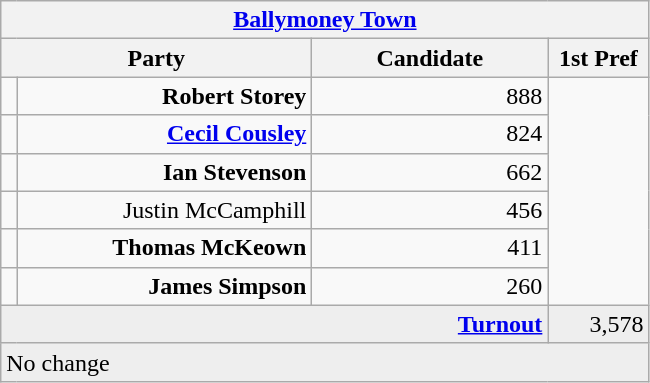<table class="wikitable">
<tr>
<th colspan="4" align="center"><a href='#'>Ballymoney Town</a></th>
</tr>
<tr>
<th colspan="2" align="center" width=200>Party</th>
<th width=150>Candidate</th>
<th width=60>1st Pref</th>
</tr>
<tr>
<td></td>
<td align="right"><strong>Robert Storey</strong></td>
<td align="right">888</td>
</tr>
<tr>
<td></td>
<td align="right"><strong><a href='#'>Cecil Cousley</a></strong></td>
<td align="right">824</td>
</tr>
<tr>
<td></td>
<td align="right"><strong>Ian Stevenson</strong></td>
<td align="right">662</td>
</tr>
<tr>
<td></td>
<td align="right">Justin McCamphill</td>
<td align="right">456</td>
</tr>
<tr>
<td></td>
<td align="right"><strong>Thomas McKeown</strong></td>
<td align="right">411</td>
</tr>
<tr>
<td></td>
<td align="right"><strong>James Simpson</strong></td>
<td align="right">260</td>
</tr>
<tr bgcolor="EEEEEE">
<td colspan=3 align="right"><strong><a href='#'>Turnout</a></strong></td>
<td align="right">3,578</td>
</tr>
<tr>
<td colspan=4 bgcolor="EEEEEE">No change</td>
</tr>
</table>
